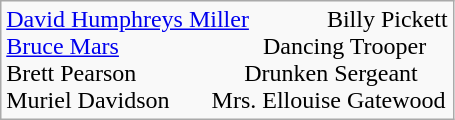<table class=wikitable>
<tr>
<td><a href='#'>David Humphreys Miller</a>             Billy Pickett<br><a href='#'>Bruce Mars</a>                        Dancing Trooper<br>Brett Pearson                  Drunken Sergeant<br>Muriel Davidson       Mrs. Ellouise Gatewood</td>
</tr>
</table>
